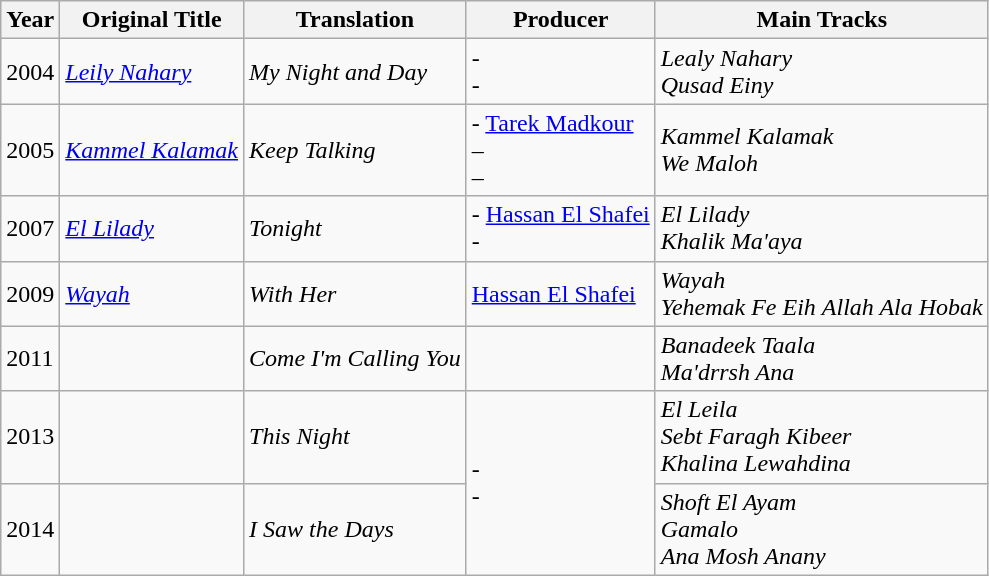<table class="wikitable sortable" border="2">
<tr>
<th scope="col">Year</th>
<th scope="col">Original Title</th>
<th scope="col">Translation</th>
<th scope="col">Producer</th>
<th scope="col">Main Tracks</th>
</tr>
<tr>
<td>2004</td>
<td><em><a href='#'>Leily Nahary</a></em></td>
<td><em>My Night and Day</em></td>
<td>- <br>- </td>
<td><em>Lealy Nahary</em><br><em>Qusad Einy</em></td>
</tr>
<tr>
<td>2005</td>
<td><em><a href='#'>Kammel Kalamak</a></em></td>
<td><em>Keep Talking</em></td>
<td>- <a href='#'>Tarek Madkour</a><br> – <br> – </td>
<td><em>Kammel Kalamak</em><br><em>We Maloh</em></td>
</tr>
<tr>
<td>2007</td>
<td><em><a href='#'>El Lilady</a></em></td>
<td><em>Tonight</em></td>
<td>- <a href='#'>Hassan El Shafei</a><br>- </td>
<td><em>El Lilady</em><br><em>Khalik Ma'aya</em></td>
</tr>
<tr>
<td>2009</td>
<td><em><a href='#'>Wayah</a></em></td>
<td><em>With Her</em></td>
<td><a href='#'>Hassan El Shafei</a></td>
<td><em>Wayah</em><br><em>Yehemak Fe Eih</em>
<em>Allah Ala Hobak</em></td>
</tr>
<tr>
<td>2011</td>
<td><em></em></td>
<td><em>Come I'm Calling You</em></td>
<td></td>
<td><em>Banadeek Taala</em><br><em>Ma'drrsh Ana</em></td>
</tr>
<tr>
<td>2013</td>
<td><em></em></td>
<td><em>This Night</em></td>
<td rowspan="2">- <br>- </td>
<td><em>El Leila</em><br><em>Sebt Faragh Kibeer</em><br><em>Khalina Lewahdina</em></td>
</tr>
<tr>
<td>2014</td>
<td><em></em></td>
<td><em>I Saw the Days</em></td>
<td><em>Shoft El Ayam</em><br><em>Gamalo</em><br><em>Ana Mosh Anany</em></td>
</tr>
</table>
